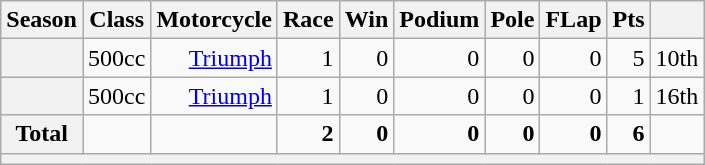<table class="wikitable">
<tr>
<th>Season</th>
<th>Class</th>
<th>Motorcycle</th>
<th>Race</th>
<th>Win</th>
<th>Podium</th>
<th>Pole</th>
<th>FLap</th>
<th>Pts</th>
<th></th>
</tr>
<tr align="right">
<th></th>
<td>500cc</td>
<td><a href='#'>Triumph</a></td>
<td>1</td>
<td>0</td>
<td>0</td>
<td>0</td>
<td>0</td>
<td>5</td>
<td>10th</td>
</tr>
<tr align="right">
<th></th>
<td>500cc</td>
<td><a href='#'>Triumph</a></td>
<td>1</td>
<td>0</td>
<td>0</td>
<td>0</td>
<td>0</td>
<td>1</td>
<td>16th</td>
</tr>
<tr align="right">
<th>Total</th>
<td></td>
<td></td>
<td><strong>2</strong></td>
<td><strong>0</strong></td>
<td><strong>0</strong></td>
<td><strong>0</strong></td>
<td><strong>0</strong></td>
<td><strong>6</strong></td>
<td></td>
</tr>
<tr>
<th colspan="10"></th>
</tr>
</table>
